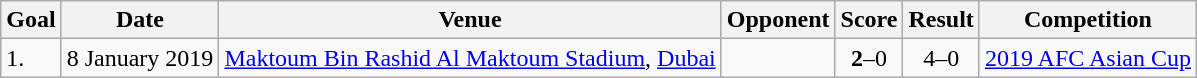<table class="wikitable plainrowheaders sortable">
<tr>
<th>Goal</th>
<th>Date</th>
<th>Venue</th>
<th>Opponent</th>
<th>Score</th>
<th>Result</th>
<th>Competition</th>
</tr>
<tr>
<td>1.</td>
<td>8 January 2019</td>
<td><a href='#'>Maktoum Bin Rashid Al Maktoum Stadium</a>, <a href='#'>Dubai</a></td>
<td></td>
<td align=center><strong>2</strong>–0</td>
<td align=center>4–0</td>
<td><a href='#'>2019 AFC Asian Cup</a></td>
</tr>
</table>
